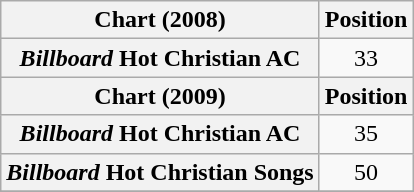<table class="wikitable plainrowheaders sortable" style="text-align:center;">
<tr>
<th scope="col">Chart (2008)</th>
<th scope="col">Position</th>
</tr>
<tr>
<th scope="row"><em>Billboard</em> Hot Christian AC</th>
<td align="center">33</td>
</tr>
<tr>
<th scope="col">Chart (2009)</th>
<th scope="col">Position</th>
</tr>
<tr>
<th scope="row"><em>Billboard</em> Hot Christian AC</th>
<td align="center">35</td>
</tr>
<tr>
<th scope="row"><em>Billboard</em> Hot Christian Songs</th>
<td align="center">50</td>
</tr>
<tr>
</tr>
</table>
